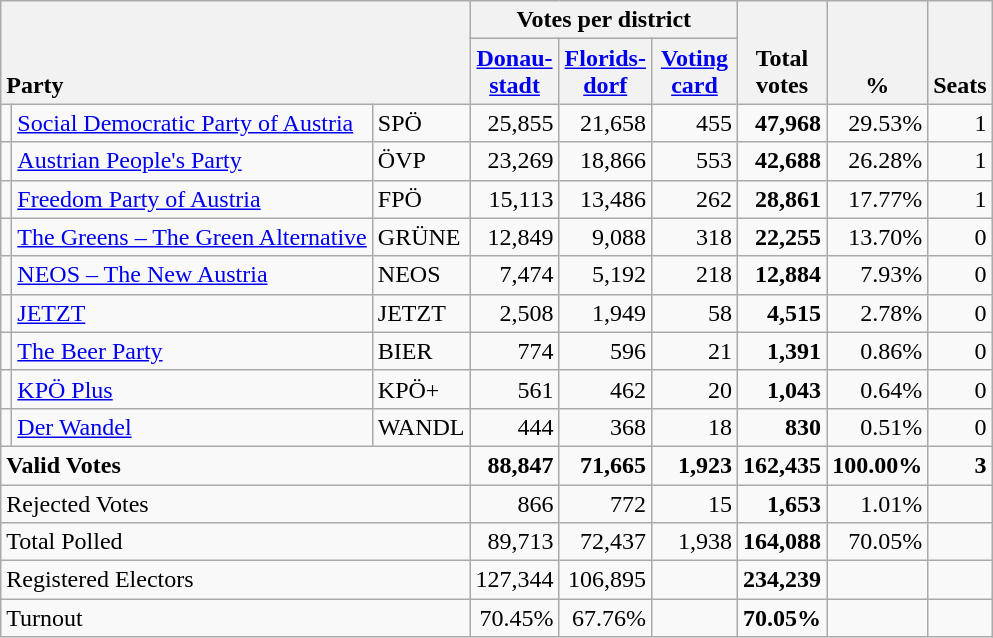<table class="wikitable" border="1" style="text-align:right;">
<tr>
<th style="text-align:left;" valign=bottom rowspan=2 colspan=3>Party</th>
<th colspan=3>Votes per district</th>
<th align=center valign=bottom rowspan=2 width="50">Total<br>votes</th>
<th align=center valign=bottom rowspan=2 width="50">%</th>
<th align=center valign=bottom rowspan=2>Seats</th>
</tr>
<tr>
<th align=center valign=bottom width="50"><a href='#'>Donau-<br>stadt</a></th>
<th align=center valign=bottom width="50"><a href='#'>Florids-<br>dorf</a></th>
<th align=center valign=bottom width="50"><a href='#'>Voting<br>card</a></th>
</tr>
<tr>
<td></td>
<td align=left><a href='#'>Social Democratic Party of Austria</a></td>
<td align=left>SPÖ</td>
<td>25,855</td>
<td>21,658</td>
<td>455</td>
<td><strong>47,968</strong></td>
<td>29.53%</td>
<td>1</td>
</tr>
<tr>
<td></td>
<td align=left><a href='#'>Austrian People's Party</a></td>
<td align=left>ÖVP</td>
<td>23,269</td>
<td>18,866</td>
<td>553</td>
<td><strong>42,688</strong></td>
<td>26.28%</td>
<td>1</td>
</tr>
<tr>
<td></td>
<td align=left><a href='#'>Freedom Party of Austria</a></td>
<td align=left>FPÖ</td>
<td>15,113</td>
<td>13,486</td>
<td>262</td>
<td><strong>28,861</strong></td>
<td>17.77%</td>
<td>1</td>
</tr>
<tr>
<td></td>
<td align=left style="white-space: nowrap;"><a href='#'>The Greens – The Green Alternative</a></td>
<td align=left>GRÜNE</td>
<td>12,849</td>
<td>9,088</td>
<td>318</td>
<td><strong>22,255</strong></td>
<td>13.70%</td>
<td>0</td>
</tr>
<tr>
<td></td>
<td align=left><a href='#'>NEOS – The New Austria</a></td>
<td align=left>NEOS</td>
<td>7,474</td>
<td>5,192</td>
<td>218</td>
<td><strong>12,884</strong></td>
<td>7.93%</td>
<td>0</td>
</tr>
<tr>
<td></td>
<td align=left><a href='#'>JETZT</a></td>
<td align=left>JETZT</td>
<td>2,508</td>
<td>1,949</td>
<td>58</td>
<td><strong>4,515</strong></td>
<td>2.78%</td>
<td>0</td>
</tr>
<tr>
<td></td>
<td align=left><a href='#'>The Beer Party</a></td>
<td align=left>BIER</td>
<td>774</td>
<td>596</td>
<td>21</td>
<td><strong>1,391</strong></td>
<td>0.86%</td>
<td>0</td>
</tr>
<tr>
<td></td>
<td align=left><a href='#'>KPÖ Plus</a></td>
<td align=left>KPÖ+</td>
<td>561</td>
<td>462</td>
<td>20</td>
<td><strong>1,043</strong></td>
<td>0.64%</td>
<td>0</td>
</tr>
<tr>
<td></td>
<td align=left><a href='#'>Der Wandel</a></td>
<td align=left>WANDL</td>
<td>444</td>
<td>368</td>
<td>18</td>
<td><strong>830</strong></td>
<td>0.51%</td>
<td>0</td>
</tr>
<tr style="font-weight:bold">
<td align=left colspan=3>Valid Votes</td>
<td>88,847</td>
<td>71,665</td>
<td>1,923</td>
<td>162,435</td>
<td>100.00%</td>
<td>3</td>
</tr>
<tr>
<td align=left colspan=3>Rejected Votes</td>
<td>866</td>
<td>772</td>
<td>15</td>
<td><strong>1,653</strong></td>
<td>1.01%</td>
<td></td>
</tr>
<tr>
<td align=left colspan=3>Total Polled</td>
<td>89,713</td>
<td>72,437</td>
<td>1,938</td>
<td><strong>164,088</strong></td>
<td>70.05%</td>
<td></td>
</tr>
<tr>
<td align=left colspan=3>Registered Electors</td>
<td>127,344</td>
<td>106,895</td>
<td></td>
<td><strong>234,239</strong></td>
<td></td>
<td></td>
</tr>
<tr>
<td align=left colspan=3>Turnout</td>
<td>70.45%</td>
<td>67.76%</td>
<td></td>
<td><strong>70.05%</strong></td>
<td></td>
<td></td>
</tr>
</table>
